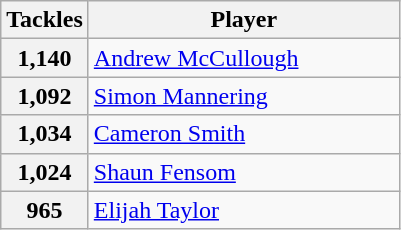<table class="wikitable" style="text-align:left;">
<tr>
<th width=50>Tackles</th>
<th width=200>Player</th>
</tr>
<tr>
<th>1,140</th>
<td> <a href='#'>Andrew McCullough</a></td>
</tr>
<tr>
<th>1,092</th>
<td> <a href='#'>Simon Mannering</a></td>
</tr>
<tr>
<th>1,034</th>
<td> <a href='#'>Cameron Smith</a></td>
</tr>
<tr>
<th>1,024</th>
<td> <a href='#'>Shaun Fensom</a></td>
</tr>
<tr>
<th>965</th>
<td> <a href='#'>Elijah Taylor</a></td>
</tr>
</table>
